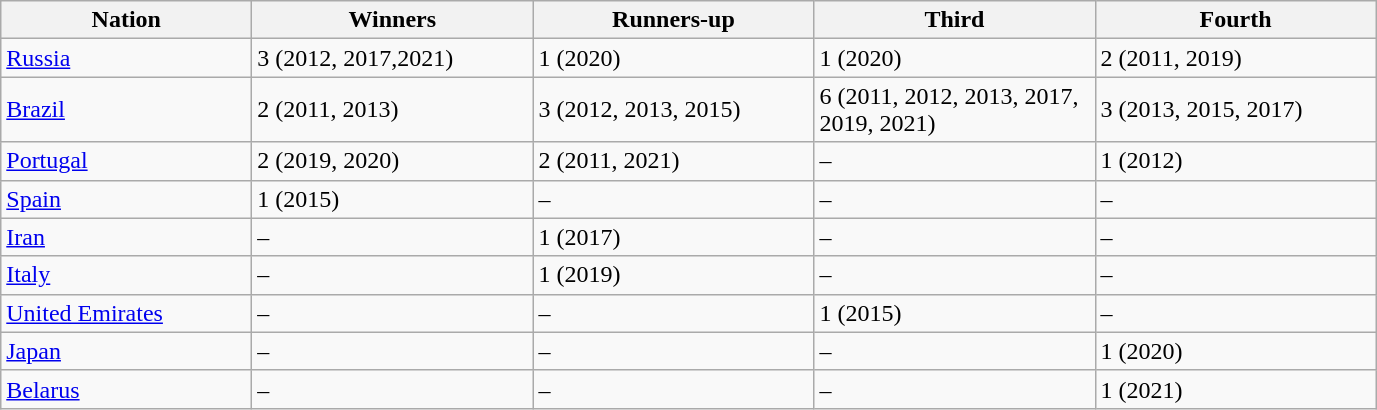<table class="wikitable">
<tr align=left>
<th width=160>Nation</th>
<th width=180>Winners</th>
<th width=180>Runners-up</th>
<th width=180>Third</th>
<th width=180>Fourth</th>
</tr>
<tr>
<td> <a href='#'>Russia</a></td>
<td>3 (2012, 2017,2021)</td>
<td>1 (2020)</td>
<td>1 (2020)</td>
<td>2 (2011, 2019)</td>
</tr>
<tr>
<td> <a href='#'>Brazil</a></td>
<td>2 (2011, 2013)</td>
<td>3 (2012, 2013, 2015)</td>
<td>6 (2011, 2012, 2013, 2017, 2019, 2021)</td>
<td>3 (2013, 2015, 2017)</td>
</tr>
<tr>
<td> <a href='#'>Portugal</a></td>
<td>2 (2019, 2020)</td>
<td>2 (2011, 2021)</td>
<td>–</td>
<td>1 (2012)</td>
</tr>
<tr>
<td> <a href='#'>Spain</a></td>
<td>1 (2015)</td>
<td>–</td>
<td>–</td>
<td>–</td>
</tr>
<tr>
<td> <a href='#'>Iran</a></td>
<td>–</td>
<td>1 (2017)</td>
<td>–</td>
<td>–</td>
</tr>
<tr>
<td> <a href='#'>Italy</a></td>
<td>–</td>
<td>1 (2019)</td>
<td>–</td>
<td>–</td>
</tr>
<tr>
<td> <a href='#'>United Emirates</a></td>
<td>–</td>
<td>–</td>
<td>1 (2015)</td>
<td>–</td>
</tr>
<tr>
<td> <a href='#'>Japan</a></td>
<td>–</td>
<td>–</td>
<td>–</td>
<td>1 (2020)</td>
</tr>
<tr>
<td> <a href='#'>Belarus</a></td>
<td>–</td>
<td>–</td>
<td>–</td>
<td>1 (2021)</td>
</tr>
</table>
